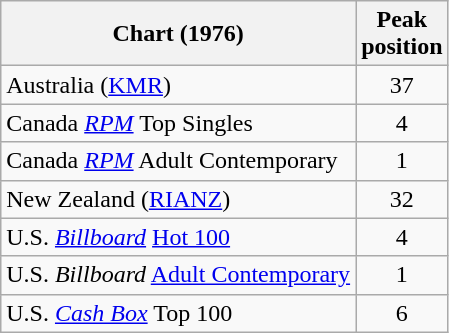<table class="wikitable sortable">
<tr>
<th align="left">Chart (1976)</th>
<th align="left">Peak<br>position</th>
</tr>
<tr>
<td>Australia (<a href='#'>KMR</a>)</td>
<td style="text-align:center;">37</td>
</tr>
<tr>
<td>Canada <a href='#'><em>RPM</em></a> Top Singles</td>
<td style="text-align:center;">4</td>
</tr>
<tr>
<td>Canada <em><a href='#'>RPM</a></em> Adult Contemporary</td>
<td style="text-align:center;">1</td>
</tr>
<tr>
<td>New Zealand (<a href='#'>RIANZ</a>)</td>
<td style="text-align:center;">32</td>
</tr>
<tr>
<td align="left">U.S. <em><a href='#'>Billboard</a></em> <a href='#'>Hot 100</a></td>
<td style="text-align:center;">4</td>
</tr>
<tr>
<td align="left">U.S. <em>Billboard</em> <a href='#'>Adult Contemporary</a></td>
<td style="text-align:center;">1</td>
</tr>
<tr>
<td align="left">U.S. <em><a href='#'>Cash Box</a></em> Top 100</td>
<td style="text-align:center;">6</td>
</tr>
</table>
